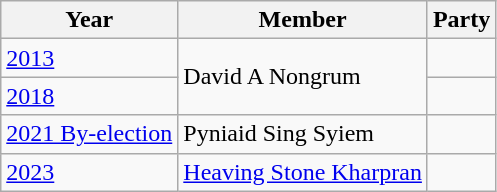<table class="wikitable sortable">
<tr>
<th>Year</th>
<th>Member</th>
<th colspan="2">Party</th>
</tr>
<tr>
<td><a href='#'>2013</a></td>
<td rowspan=2>David A Nongrum</td>
<td></td>
</tr>
<tr>
<td><a href='#'>2018</a></td>
<td></td>
</tr>
<tr>
<td><a href='#'>2021 By-election</a></td>
<td>Pyniaid Sing Syiem</td>
<td></td>
</tr>
<tr>
<td><a href='#'>2023</a></td>
<td><a href='#'>Heaving Stone Kharpran</a></td>
<td></td>
</tr>
</table>
